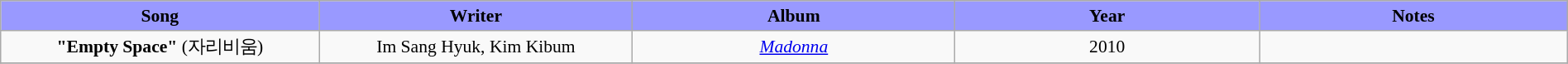<table class="wikitable" style="margin:0.5em auto; clear:both; font-size:.9em; text-align:center; width:100%">
<tr>
<th width="500" style="background: #99F;">Song</th>
<th width="500" style="background: #99F;">Writer</th>
<th width="500" style="background: #99F;">Album</th>
<th width="500" style="background: #99F;">Year</th>
<th width="500" style="background: #99F;">Notes</th>
</tr>
<tr>
<td><strong>"Empty Space"</strong> (자리비움) </td>
<td>Im Sang Hyuk, Kim Kibum </td>
<td><em><a href='#'>Madonna</a></em></td>
<td>2010</td>
<td></td>
</tr>
<tr>
</tr>
</table>
